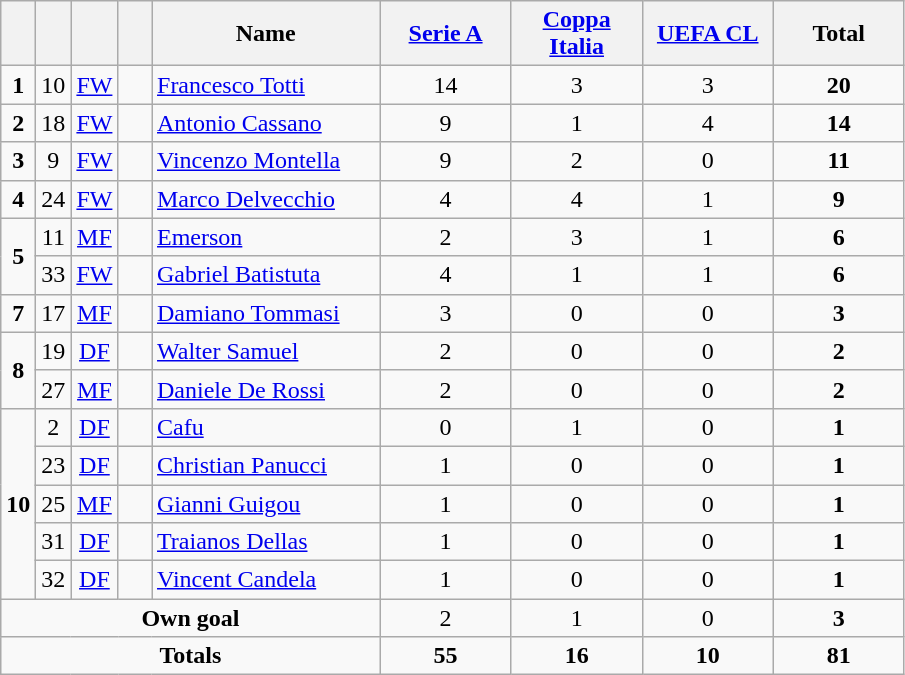<table class="wikitable" style="text-align:center">
<tr>
<th width=15></th>
<th width=15></th>
<th width=15></th>
<th width=15></th>
<th width=145>Name</th>
<th width=80><a href='#'>Serie A</a></th>
<th width=80><a href='#'>Coppa Italia</a></th>
<th width=80><a href='#'>UEFA CL</a></th>
<th width=80>Total</th>
</tr>
<tr>
<td><strong>1</strong></td>
<td>10</td>
<td><a href='#'>FW</a></td>
<td></td>
<td align=left><a href='#'>Francesco Totti</a></td>
<td>14</td>
<td>3</td>
<td>3</td>
<td><strong>20</strong></td>
</tr>
<tr>
<td><strong>2</strong></td>
<td>18</td>
<td><a href='#'>FW</a></td>
<td></td>
<td align=left><a href='#'>Antonio Cassano</a></td>
<td>9</td>
<td>1</td>
<td>4</td>
<td><strong>14</strong></td>
</tr>
<tr>
<td><strong>3</strong></td>
<td>9</td>
<td><a href='#'>FW</a></td>
<td></td>
<td align=left><a href='#'>Vincenzo Montella</a></td>
<td>9</td>
<td>2</td>
<td>0</td>
<td><strong>11</strong></td>
</tr>
<tr>
<td><strong>4</strong></td>
<td>24</td>
<td><a href='#'>FW</a></td>
<td></td>
<td align=left><a href='#'>Marco Delvecchio</a></td>
<td>4</td>
<td>4</td>
<td>1</td>
<td><strong>9</strong></td>
</tr>
<tr>
<td rowspan=2><strong>5</strong></td>
<td>11</td>
<td><a href='#'>MF</a></td>
<td></td>
<td align=left><a href='#'>Emerson</a></td>
<td>2</td>
<td>3</td>
<td>1</td>
<td><strong>6</strong></td>
</tr>
<tr>
<td>33</td>
<td><a href='#'>FW</a></td>
<td></td>
<td align=left><a href='#'>Gabriel Batistuta</a></td>
<td>4</td>
<td>1</td>
<td>1</td>
<td><strong>6</strong></td>
</tr>
<tr>
<td><strong>7</strong></td>
<td>17</td>
<td><a href='#'>MF</a></td>
<td></td>
<td align=left><a href='#'>Damiano Tommasi</a></td>
<td>3</td>
<td>0</td>
<td>0</td>
<td><strong>3</strong></td>
</tr>
<tr>
<td rowspan=2><strong>8</strong></td>
<td>19</td>
<td><a href='#'>DF</a></td>
<td></td>
<td align=left><a href='#'>Walter Samuel</a></td>
<td>2</td>
<td>0</td>
<td>0</td>
<td><strong>2</strong></td>
</tr>
<tr>
<td>27</td>
<td><a href='#'>MF</a></td>
<td></td>
<td align=left><a href='#'>Daniele De Rossi</a></td>
<td>2</td>
<td>0</td>
<td>0</td>
<td><strong>2</strong></td>
</tr>
<tr>
<td rowspan=5><strong>10</strong></td>
<td>2</td>
<td><a href='#'>DF</a></td>
<td></td>
<td align=left><a href='#'>Cafu</a></td>
<td>0</td>
<td>1</td>
<td>0</td>
<td><strong>1</strong></td>
</tr>
<tr>
<td>23</td>
<td><a href='#'>DF</a></td>
<td></td>
<td align=left><a href='#'>Christian Panucci</a></td>
<td>1</td>
<td>0</td>
<td>0</td>
<td><strong>1</strong></td>
</tr>
<tr>
<td>25</td>
<td><a href='#'>MF</a></td>
<td></td>
<td align=left><a href='#'>Gianni Guigou</a></td>
<td>1</td>
<td>0</td>
<td>0</td>
<td><strong>1</strong></td>
</tr>
<tr>
<td>31</td>
<td><a href='#'>DF</a></td>
<td></td>
<td align=left><a href='#'>Traianos Dellas</a></td>
<td>1</td>
<td>0</td>
<td>0</td>
<td><strong>1</strong></td>
</tr>
<tr>
<td>32</td>
<td><a href='#'>DF</a></td>
<td></td>
<td align=left><a href='#'>Vincent Candela</a></td>
<td>1</td>
<td>0</td>
<td>0</td>
<td><strong>1</strong></td>
</tr>
<tr>
<td colspan=5><strong>Own goal</strong></td>
<td>2</td>
<td>1</td>
<td>0</td>
<td><strong>3</strong></td>
</tr>
<tr>
<td colspan=5><strong>Totals</strong></td>
<td><strong>55</strong></td>
<td><strong>16</strong></td>
<td><strong>10</strong></td>
<td><strong>81</strong></td>
</tr>
</table>
